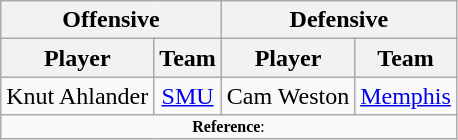<table class="wikitable" style="text-align: center;">
<tr>
<th colspan="2">Offensive</th>
<th colspan="2">Defensive</th>
</tr>
<tr>
<th>Player</th>
<th>Team</th>
<th>Player</th>
<th>Team</th>
</tr>
<tr>
<td>Knut Ahlander</td>
<td><a href='#'>SMU</a></td>
<td>Cam Weston</td>
<td><a href='#'>Memphis</a></td>
</tr>
<tr>
<td colspan="4"  style="font-size:8pt; text-align:center;"><strong>Reference</strong>:</td>
</tr>
</table>
